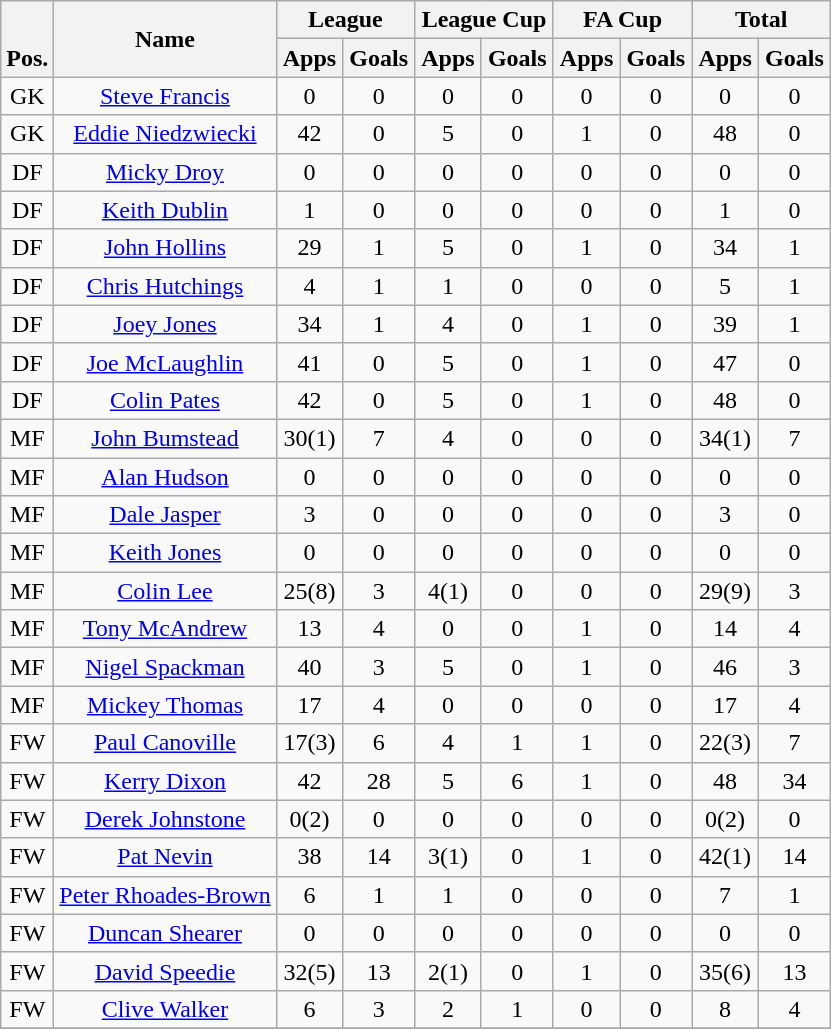<table class="wikitable sortable" style="text-align: center;">
<tr>
<th rowspan="2" valign="bottom">Pos.</th>
<th rowspan="2">Name</th>
<th colspan="2" width="85">League</th>
<th colspan="2" width="85">League Cup</th>
<th colspan="2" width="85">FA Cup</th>
<th colspan="2" width="85">Total</th>
</tr>
<tr>
<th>Apps</th>
<th>Goals</th>
<th>Apps</th>
<th>Goals</th>
<th>Apps</th>
<th>Goals</th>
<th>Apps</th>
<th>Goals</th>
</tr>
<tr>
<td>GK</td>
<td> <a href='#'>Steve Francis</a></td>
<td>0</td>
<td>0</td>
<td>0</td>
<td>0</td>
<td>0</td>
<td>0</td>
<td>0</td>
<td>0</td>
</tr>
<tr>
<td>GK</td>
<td> <a href='#'>Eddie Niedzwiecki</a></td>
<td>42</td>
<td>0</td>
<td>5</td>
<td>0</td>
<td>1</td>
<td>0</td>
<td>48</td>
<td>0</td>
</tr>
<tr>
<td>DF</td>
<td> <a href='#'>Micky Droy</a></td>
<td>0</td>
<td>0</td>
<td>0</td>
<td>0</td>
<td>0</td>
<td>0</td>
<td>0</td>
<td>0</td>
</tr>
<tr>
<td>DF</td>
<td> <a href='#'>Keith Dublin</a></td>
<td>1</td>
<td>0</td>
<td>0</td>
<td>0</td>
<td>0</td>
<td>0</td>
<td>1</td>
<td>0</td>
</tr>
<tr>
<td>DF</td>
<td> <a href='#'>John Hollins</a></td>
<td>29</td>
<td>1</td>
<td>5</td>
<td>0</td>
<td>1</td>
<td>0</td>
<td>34</td>
<td>1</td>
</tr>
<tr>
<td>DF</td>
<td> <a href='#'>Chris Hutchings</a></td>
<td>4</td>
<td>1</td>
<td>1</td>
<td>0</td>
<td>0</td>
<td>0</td>
<td>5</td>
<td>1</td>
</tr>
<tr>
<td>DF</td>
<td> <a href='#'>Joey Jones</a></td>
<td>34</td>
<td>1</td>
<td>4</td>
<td>0</td>
<td>1</td>
<td>0</td>
<td>39</td>
<td>1</td>
</tr>
<tr>
<td>DF</td>
<td> <a href='#'>Joe McLaughlin</a></td>
<td>41</td>
<td>0</td>
<td>5</td>
<td>0</td>
<td>1</td>
<td>0</td>
<td>47</td>
<td>0</td>
</tr>
<tr>
<td>DF</td>
<td> <a href='#'>Colin Pates</a></td>
<td>42</td>
<td>0</td>
<td>5</td>
<td>0</td>
<td>1</td>
<td>0</td>
<td>48</td>
<td>0</td>
</tr>
<tr>
<td>MF</td>
<td> <a href='#'>John Bumstead</a></td>
<td>30(1)</td>
<td>7</td>
<td>4</td>
<td>0</td>
<td>0</td>
<td>0</td>
<td>34(1)</td>
<td>7</td>
</tr>
<tr>
<td>MF</td>
<td> <a href='#'>Alan Hudson</a></td>
<td>0</td>
<td>0</td>
<td>0</td>
<td>0</td>
<td>0</td>
<td>0</td>
<td>0</td>
<td>0</td>
</tr>
<tr>
<td>MF</td>
<td> <a href='#'>Dale Jasper</a></td>
<td>3</td>
<td>0</td>
<td>0</td>
<td>0</td>
<td>0</td>
<td>0</td>
<td>3</td>
<td>0</td>
</tr>
<tr>
<td>MF</td>
<td> <a href='#'>Keith Jones</a></td>
<td>0</td>
<td>0</td>
<td>0</td>
<td>0</td>
<td>0</td>
<td>0</td>
<td>0</td>
<td>0</td>
</tr>
<tr>
<td>MF</td>
<td> <a href='#'>Colin Lee</a></td>
<td>25(8)</td>
<td>3</td>
<td>4(1)</td>
<td>0</td>
<td>0</td>
<td>0</td>
<td>29(9)</td>
<td>3</td>
</tr>
<tr>
<td>MF</td>
<td> <a href='#'>Tony McAndrew</a></td>
<td>13</td>
<td>4</td>
<td>0</td>
<td>0</td>
<td>1</td>
<td>0</td>
<td>14</td>
<td>4</td>
</tr>
<tr>
<td>MF</td>
<td> <a href='#'>Nigel Spackman</a></td>
<td>40</td>
<td>3</td>
<td>5</td>
<td>0</td>
<td>1</td>
<td>0</td>
<td>46</td>
<td>3</td>
</tr>
<tr>
<td>MF</td>
<td> <a href='#'>Mickey Thomas</a></td>
<td>17</td>
<td>4</td>
<td>0</td>
<td>0</td>
<td>0</td>
<td>0</td>
<td>17</td>
<td>4</td>
</tr>
<tr>
<td>FW</td>
<td> <a href='#'>Paul Canoville</a></td>
<td>17(3)</td>
<td>6</td>
<td>4</td>
<td>1</td>
<td>1</td>
<td>0</td>
<td>22(3)</td>
<td>7</td>
</tr>
<tr>
<td>FW</td>
<td> <a href='#'>Kerry Dixon</a></td>
<td>42</td>
<td>28</td>
<td>5</td>
<td>6</td>
<td>1</td>
<td>0</td>
<td>48</td>
<td>34</td>
</tr>
<tr>
<td>FW</td>
<td> <a href='#'>Derek Johnstone</a></td>
<td>0(2)</td>
<td>0</td>
<td>0</td>
<td>0</td>
<td>0</td>
<td>0</td>
<td>0(2)</td>
<td>0</td>
</tr>
<tr>
<td>FW</td>
<td> <a href='#'>Pat Nevin</a></td>
<td>38</td>
<td>14</td>
<td>3(1)</td>
<td>0</td>
<td>1</td>
<td>0</td>
<td>42(1)</td>
<td>14</td>
</tr>
<tr>
<td>FW</td>
<td> <a href='#'>Peter Rhoades-Brown</a></td>
<td>6</td>
<td>1</td>
<td>1</td>
<td>0</td>
<td>0</td>
<td>0</td>
<td>7</td>
<td>1</td>
</tr>
<tr>
<td>FW</td>
<td> <a href='#'>Duncan Shearer</a></td>
<td>0</td>
<td>0</td>
<td>0</td>
<td>0</td>
<td>0</td>
<td>0</td>
<td>0</td>
<td>0</td>
</tr>
<tr>
<td>FW</td>
<td> <a href='#'>David Speedie</a></td>
<td>32(5)</td>
<td>13</td>
<td>2(1)</td>
<td>0</td>
<td>1</td>
<td>0</td>
<td>35(6)</td>
<td>13</td>
</tr>
<tr>
<td>FW</td>
<td> <a href='#'>Clive Walker</a></td>
<td>6</td>
<td>3</td>
<td>2</td>
<td>1</td>
<td>0</td>
<td>0</td>
<td>8</td>
<td>4</td>
</tr>
<tr>
</tr>
</table>
